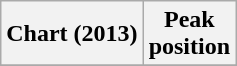<table class="wikitable sortable">
<tr>
<th>Chart (2013)</th>
<th>Peak<br>position</th>
</tr>
<tr>
</tr>
</table>
